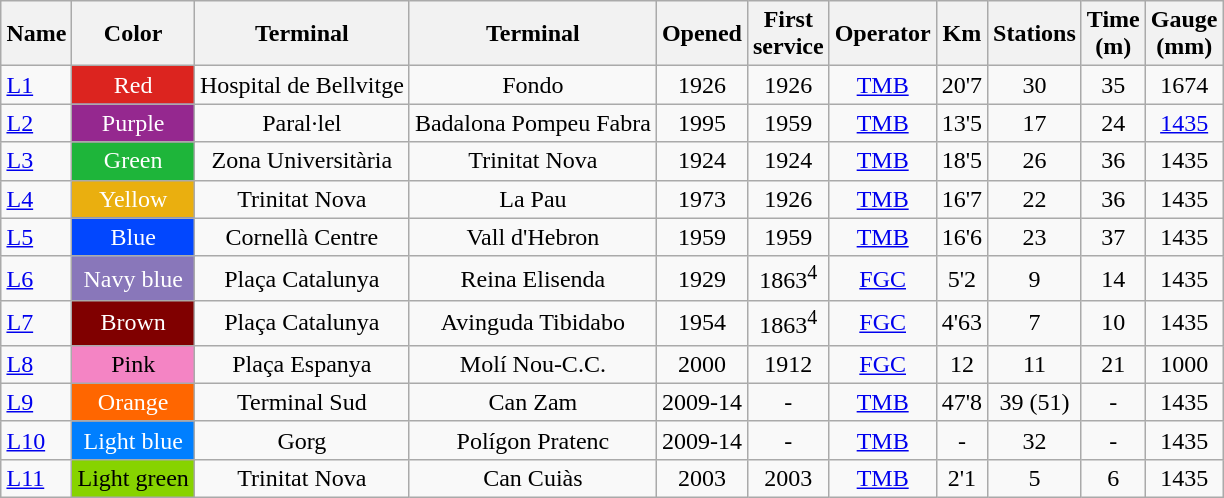<table class="sortable wikitable" style="margin: 0 auto; text-align:center;">
<tr>
<th>Name</th>
<th>Color</th>
<th>Terminal</th>
<th>Terminal</th>
<th>Opened</th>
<th>First <br>service</th>
<th>Operator</th>
<th>Km</th>
<th>Stations</th>
<th>Time<br>(m)</th>
<th>Gauge<br>(mm)</th>
</tr>
<tr>
<td style="text-align:left;"><a href='#'>L1</a></td>
<td style="background:#dc241f; color:white;">Red</td>
<td>Hospital de Bellvitge</td>
<td>Fondo</td>
<td>1926</td>
<td>1926</td>
<td> <a href='#'>TMB</a></td>
<td>20'7</td>
<td>30</td>
<td>35</td>
<td>1674</td>
</tr>
<tr>
<td style="text-align:left;"><a href='#'>L2</a></td>
<td style="background:#95288f; color:white;">Purple</td>
<td>Paral·lel</td>
<td>Badalona Pompeu Fabra</td>
<td>1995</td>
<td>1959</td>
<td> <a href='#'>TMB</a></td>
<td>13'5</td>
<td>17</td>
<td>24</td>
<td><a href='#'>1435</a></td>
</tr>
<tr>
<td style="text-align:left;"><a href='#'>L3</a></td>
<td style="background:#1eb53a; color:white;">Green</td>
<td>Zona Universitària</td>
<td>Trinitat Nova</td>
<td>1924</td>
<td>1924</td>
<td> <a href='#'>TMB</a></td>
<td>18'5</td>
<td>26</td>
<td>36</td>
<td>1435</td>
</tr>
<tr>
<td style="text-align:left;"><a href='#'>L4</a></td>
<td style="background:#eaaf0f; color:white;">Yellow</td>
<td>Trinitat Nova</td>
<td>La Pau</td>
<td>1973</td>
<td>1926</td>
<td> <a href='#'>TMB</a></td>
<td>16'7</td>
<td>22</td>
<td>36</td>
<td>1435</td>
</tr>
<tr>
<td style="text-align:left;"><a href='#'>L5</a></td>
<td style="background:#0247FE; color:white;">Blue</td>
<td>Cornellà Centre</td>
<td>Vall d'Hebron</td>
<td>1959</td>
<td>1959</td>
<td> <a href='#'>TMB</a></td>
<td>16'6</td>
<td>23</td>
<td>37</td>
<td>1435</td>
</tr>
<tr>
<td style="text-align:left;"><a href='#'>L6</a></td>
<td style="background:#8977ba; color:white;">Navy blue</td>
<td>Plaça Catalunya</td>
<td>Reina Elisenda</td>
<td>1929</td>
<td>1863<sup>4</sup></td>
<td> <a href='#'>FGC</a></td>
<td>5'2</td>
<td>9</td>
<td>14</td>
<td>1435</td>
</tr>
<tr>
<td style="text-align:left;"><a href='#'>L7</a></td>
<td style="background:maroon; color:white;">Brown</td>
<td>Plaça Catalunya</td>
<td>Avinguda Tibidabo</td>
<td>1954</td>
<td>1863<sup>4</sup></td>
<td> <a href='#'>FGC</a></td>
<td>4'63</td>
<td>7</td>
<td>10</td>
<td>1435</td>
</tr>
<tr>
<td style="text-align:left;"><a href='#'>L8</a></td>
<td style="background:#f484c4; color:black;">Pink</td>
<td>Plaça Espanya</td>
<td>Molí Nou-C.C.</td>
<td>2000</td>
<td>1912</td>
<td> <a href='#'>FGC</a></td>
<td>12</td>
<td>11</td>
<td>21</td>
<td>1000</td>
</tr>
<tr>
<td style="text-align:left;"><a href='#'>L9</a></td>
<td style="background:#f60; color:white;">Orange</td>
<td>Terminal Sud</td>
<td>Can Zam</td>
<td>2009-14</td>
<td>-</td>
<td> <a href='#'>TMB</a></td>
<td>47'8</td>
<td>39 (51)</td>
<td>-</td>
<td>1435</td>
</tr>
<tr>
<td style="text-align:left;"><a href='#'>L10</a></td>
<td style="background:#007FFF; color:white;">Light blue</td>
<td>Gorg</td>
<td>Polígon Pratenc</td>
<td>2009-14</td>
<td>-</td>
<td> <a href='#'>TMB</a></td>
<td>-</td>
<td>32</td>
<td>-</td>
<td>1435</td>
</tr>
<tr>
<td style="text-align:left;"><a href='#'>L11</a></td>
<td style="background:#87d300; color:black;">Light green</td>
<td>Trinitat Nova</td>
<td>Can Cuiàs</td>
<td>2003</td>
<td>2003</td>
<td> <a href='#'>TMB</a></td>
<td>2'1</td>
<td>5</td>
<td>6</td>
<td>1435</td>
</tr>
</table>
